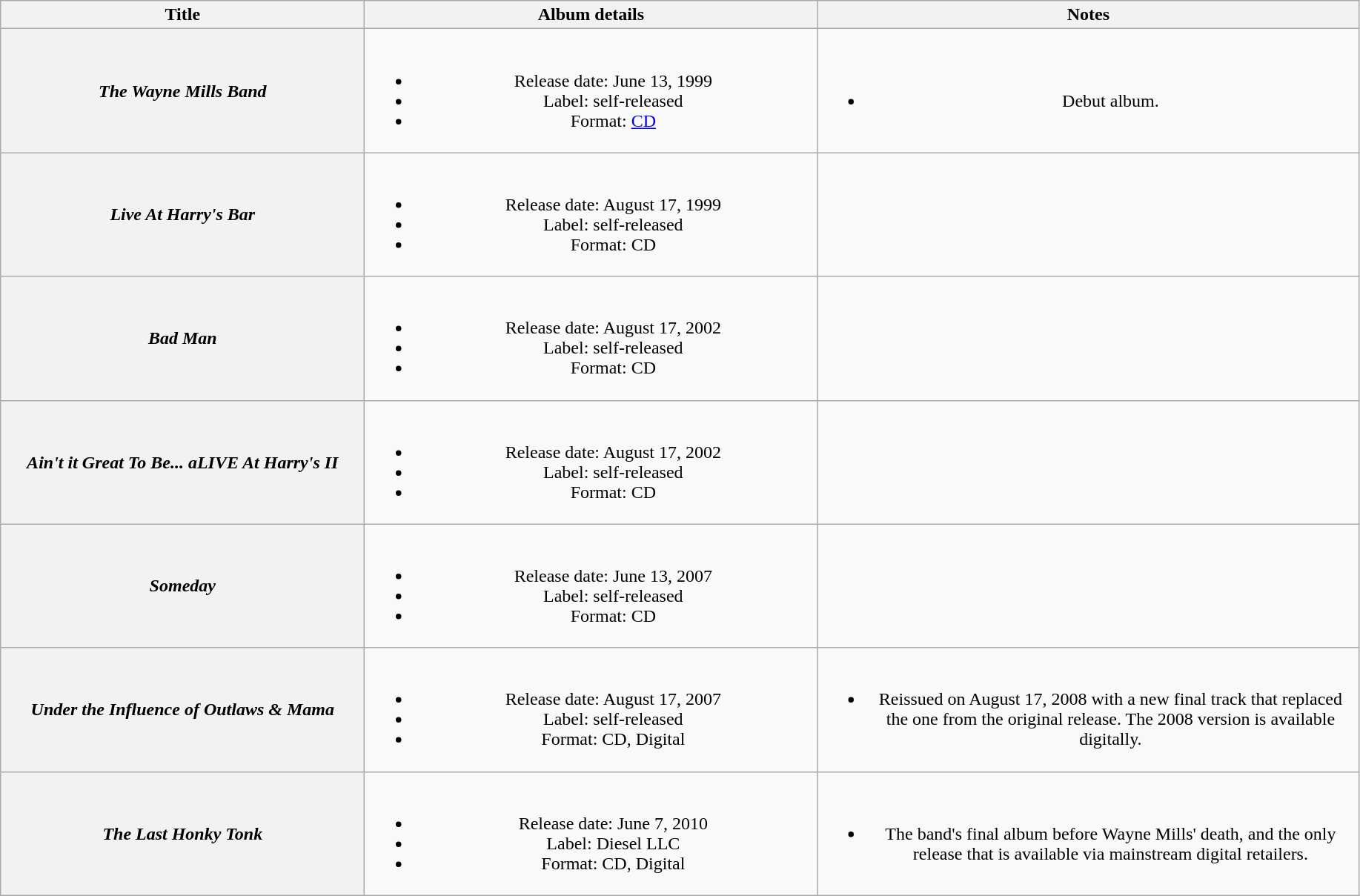<table class="wikitable plainrowheaders" style="text-align:center;">
<tr>
<th style="width:20em;">Title</th>
<th style="width:25em;">Album details</th>
<th style="width:30em;">Notes</th>
</tr>
<tr>
<th scope="row"><em>The Wayne Mills Band</em></th>
<td><br><ul><li>Release date: June 13, 1999</li><li>Label: self-released</li><li>Format: <a href='#'>CD</a></li></ul></td>
<td><br><ul><li>Debut album.</li></ul></td>
</tr>
<tr>
<th scope="row"><em>Live At Harry's Bar</em></th>
<td><br><ul><li>Release date: August 17, 1999</li><li>Label: self-released</li><li>Format: CD</li></ul></td>
<td></td>
</tr>
<tr>
<th scope="row"><em>Bad Man</em></th>
<td><br><ul><li>Release date: August 17, 2002</li><li>Label: self-released</li><li>Format: CD</li></ul></td>
<td></td>
</tr>
<tr>
<th scope="row"><em>Ain't it Great To Be... aLIVE At Harry's II</em></th>
<td><br><ul><li>Release date: August 17, 2002</li><li>Label: self-released</li><li>Format: CD</li></ul></td>
<td></td>
</tr>
<tr>
<th scope="row"><em>Someday</em></th>
<td><br><ul><li>Release date: June 13, 2007</li><li>Label: self-released</li><li>Format: CD</li></ul></td>
<td></td>
</tr>
<tr>
<th scope="row"><em>Under the Influence of Outlaws & Mama</em></th>
<td><br><ul><li>Release date: August 17, 2007</li><li>Label: self-released</li><li>Format: CD, Digital</li></ul></td>
<td><br><ul><li>Reissued on August 17, 2008 with a new final track that replaced the one from the original release.  The 2008 version is available digitally.</li></ul></td>
</tr>
<tr>
<th scope="row"><em>The Last Honky Tonk</em></th>
<td><br><ul><li>Release date: June 7, 2010</li><li>Label: Diesel LLC</li><li>Format: CD, Digital</li></ul></td>
<td><br><ul><li>The band's final album before Wayne Mills' death, and the only release that is available via mainstream digital retailers.</li></ul></td>
</tr>
</table>
